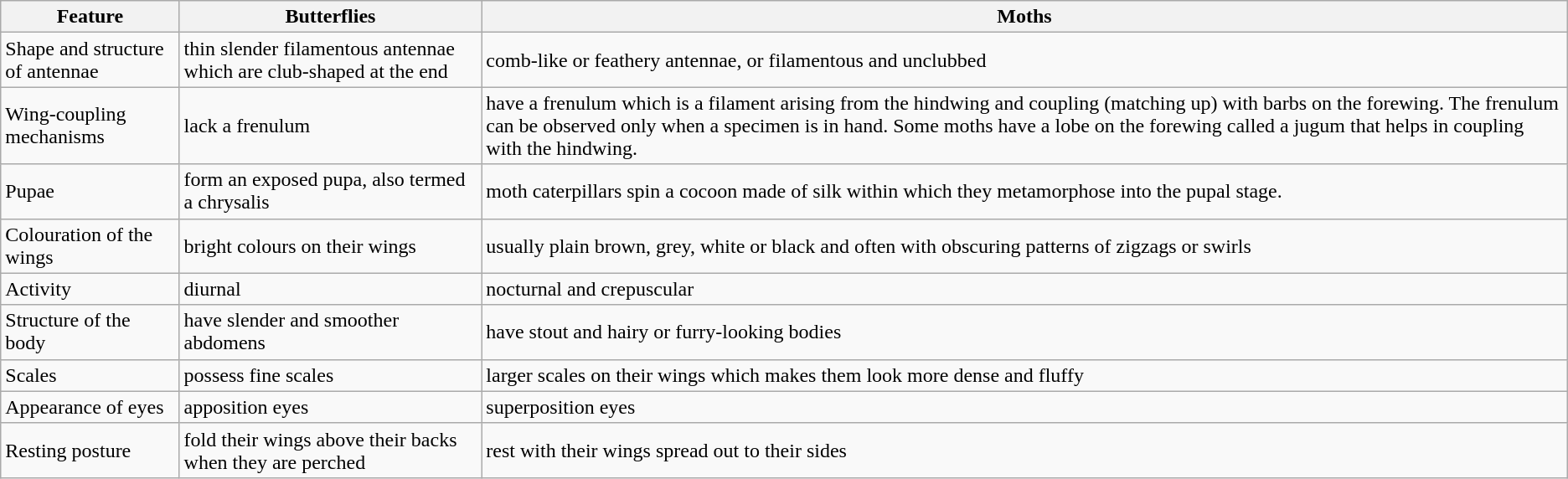<table class="wikitable">
<tr>
<th>Feature</th>
<th>Butterflies</th>
<th>Moths</th>
</tr>
<tr>
<td>Shape and structure of antennae</td>
<td>thin slender filamentous antennae which are club-shaped at the end</td>
<td>comb-like or feathery antennae, or filamentous and unclubbed</td>
</tr>
<tr>
<td>Wing-coupling mechanisms</td>
<td>lack a frenulum</td>
<td>have a frenulum which is a filament arising from the hindwing and coupling (matching up) with barbs on the forewing. The frenulum can be observed only when a specimen is in hand. Some moths have a lobe on the forewing called a jugum that helps in coupling with the hindwing.</td>
</tr>
<tr>
<td>Pupae</td>
<td>form an exposed pupa, also termed a chrysalis</td>
<td>moth caterpillars spin a cocoon made of silk within which they metamorphose into the pupal stage.</td>
</tr>
<tr>
<td>Colouration of the wings</td>
<td>bright colours on their wings</td>
<td>usually plain brown, grey, white or black and often with obscuring patterns of zigzags or swirls</td>
</tr>
<tr>
<td>Activity</td>
<td>diurnal</td>
<td>nocturnal and crepuscular</td>
</tr>
<tr>
<td>Structure of the body</td>
<td>have slender and smoother abdomens</td>
<td>have stout and hairy or furry-looking bodies</td>
</tr>
<tr>
<td>Scales</td>
<td>possess fine scales</td>
<td>larger scales on their wings which makes them look more dense and fluffy</td>
</tr>
<tr>
<td>Appearance of eyes</td>
<td>apposition eyes</td>
<td>superposition eyes</td>
</tr>
<tr>
<td>Resting posture</td>
<td>fold their wings above their backs when they are perched</td>
<td>rest with their wings spread out to their sides</td>
</tr>
</table>
